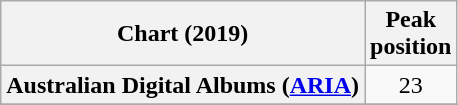<table class="wikitable sortable plainrowheaders" style="text-align:center">
<tr>
<th scope="col">Chart (2019)</th>
<th scope="col">Peak<br>position</th>
</tr>
<tr>
<th scope="row">Australian Digital Albums (<a href='#'>ARIA</a>)</th>
<td>23</td>
</tr>
<tr>
</tr>
<tr>
</tr>
<tr>
</tr>
</table>
